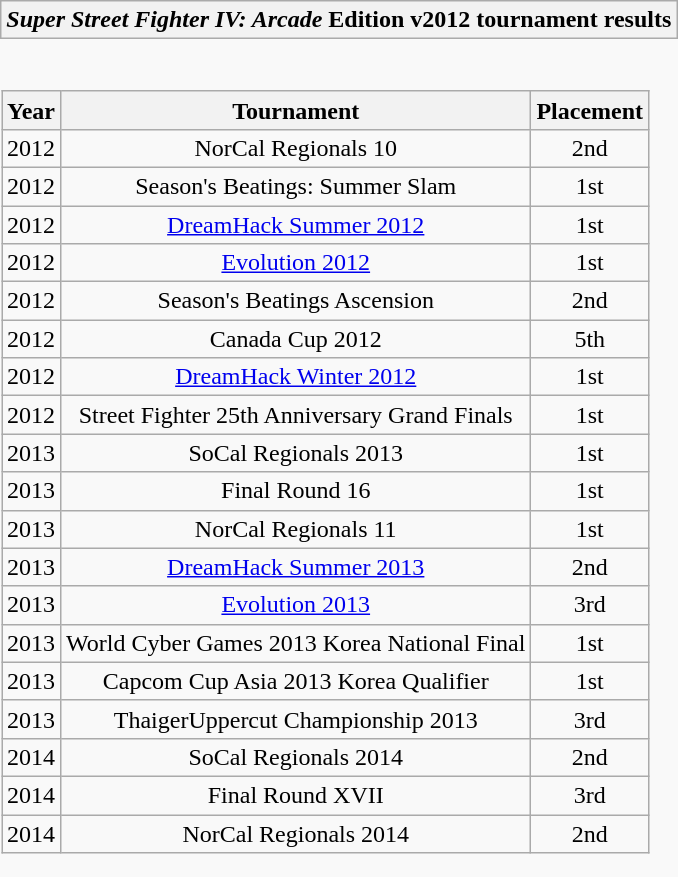<table class="wikitable collapsible autocollapse" style="border:none">
<tr>
<th scope="col"><em>Super Street Fighter IV: Arcade</em> Edition v2012 tournament results</th>
</tr>
<tr>
<td style="padding:0;border:none"><br><table class="wikitable" style="text-align:center">
<tr>
<th>Year</th>
<th>Tournament</th>
<th>Placement</th>
</tr>
<tr>
<td>2012</td>
<td>NorCal Regionals 10</td>
<td>2nd</td>
</tr>
<tr>
<td>2012</td>
<td>Season's Beatings: Summer Slam</td>
<td>1st</td>
</tr>
<tr>
<td>2012</td>
<td><a href='#'>DreamHack Summer 2012</a></td>
<td>1st</td>
</tr>
<tr>
<td>2012</td>
<td><a href='#'>Evolution 2012</a></td>
<td>1st</td>
</tr>
<tr>
<td>2012</td>
<td>Season's Beatings Ascension</td>
<td>2nd</td>
</tr>
<tr>
<td>2012</td>
<td>Canada Cup 2012</td>
<td>5th</td>
</tr>
<tr>
<td>2012</td>
<td><a href='#'>DreamHack Winter 2012</a></td>
<td>1st</td>
</tr>
<tr>
<td>2012</td>
<td>Street Fighter 25th Anniversary Grand Finals</td>
<td>1st</td>
</tr>
<tr>
<td>2013</td>
<td>SoCal Regionals 2013</td>
<td>1st</td>
</tr>
<tr>
<td>2013</td>
<td>Final Round 16</td>
<td>1st</td>
</tr>
<tr>
<td>2013</td>
<td>NorCal Regionals 11</td>
<td>1st</td>
</tr>
<tr>
<td>2013</td>
<td><a href='#'>DreamHack Summer 2013</a></td>
<td>2nd</td>
</tr>
<tr>
<td>2013</td>
<td><a href='#'>Evolution 2013</a></td>
<td>3rd</td>
</tr>
<tr>
<td>2013</td>
<td>World Cyber Games 2013 Korea National Final</td>
<td>1st</td>
</tr>
<tr>
<td>2013</td>
<td>Capcom Cup Asia 2013 Korea Qualifier</td>
<td>1st</td>
</tr>
<tr>
<td>2013</td>
<td>ThaigerUppercut Championship 2013</td>
<td>3rd</td>
</tr>
<tr>
<td>2014</td>
<td>SoCal Regionals 2014</td>
<td>2nd</td>
</tr>
<tr>
<td>2014</td>
<td>Final Round XVII</td>
<td>3rd</td>
</tr>
<tr>
<td>2014</td>
<td>NorCal Regionals 2014</td>
<td>2nd</td>
</tr>
</table>
</td>
</tr>
</table>
